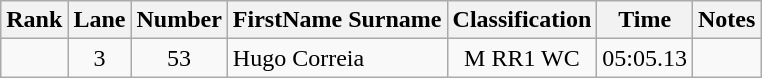<table class="wikitable sortable" style="text-align:center">
<tr>
<th>Rank</th>
<th>Lane</th>
<th>Number</th>
<th>FirstName Surname</th>
<th>Classification</th>
<th>Time</th>
<th>Notes</th>
</tr>
<tr>
<td></td>
<td>3</td>
<td>53</td>
<td style="text-align:left"> Hugo Correia</td>
<td>M RR1 WC</td>
<td>05:05.13</td>
<td></td>
</tr>
</table>
